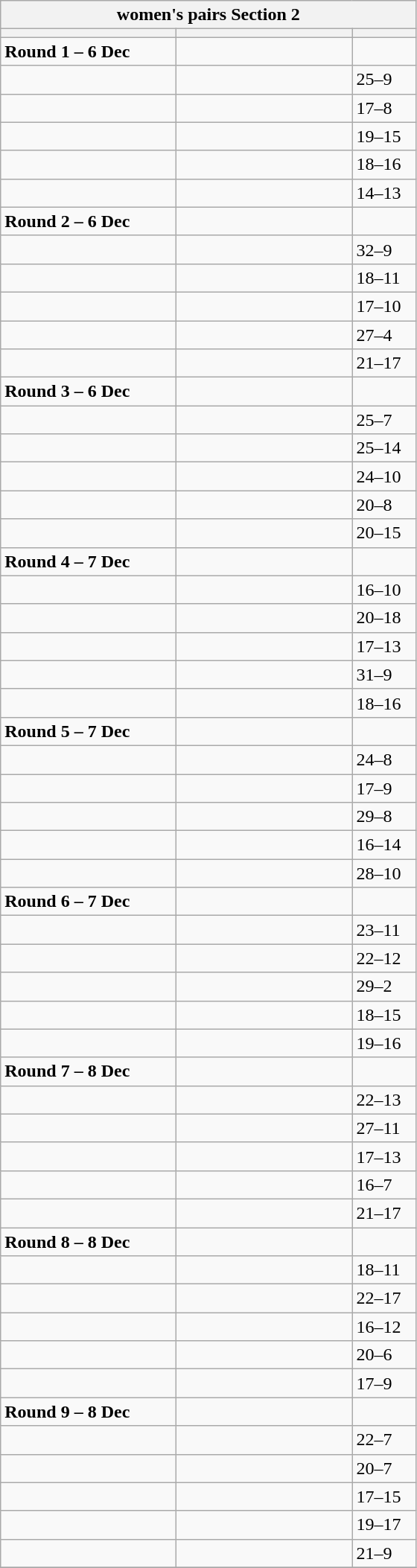<table class="wikitable">
<tr>
<th colspan="3">women's pairs Section 2</th>
</tr>
<tr>
<th width=150></th>
<th width=150></th>
<th width=50></th>
</tr>
<tr>
<td><strong>Round 1 – 6 Dec</strong></td>
<td></td>
<td></td>
</tr>
<tr>
<td></td>
<td></td>
<td>25–9</td>
</tr>
<tr>
<td></td>
<td></td>
<td>17–8</td>
</tr>
<tr>
<td></td>
<td></td>
<td>19–15</td>
</tr>
<tr>
<td></td>
<td></td>
<td>18–16</td>
</tr>
<tr>
<td></td>
<td></td>
<td>14–13</td>
</tr>
<tr>
<td><strong>Round 2 – 6 Dec</strong></td>
<td></td>
<td></td>
</tr>
<tr>
<td></td>
<td></td>
<td>32–9</td>
</tr>
<tr>
<td></td>
<td></td>
<td>18–11</td>
</tr>
<tr>
<td></td>
<td></td>
<td>17–10</td>
</tr>
<tr>
<td></td>
<td></td>
<td>27–4</td>
</tr>
<tr>
<td></td>
<td></td>
<td>21–17</td>
</tr>
<tr>
<td><strong>Round 3 – 6 Dec</strong></td>
<td></td>
<td></td>
</tr>
<tr>
<td></td>
<td></td>
<td>25–7</td>
</tr>
<tr>
<td></td>
<td></td>
<td>25–14</td>
</tr>
<tr>
<td></td>
<td></td>
<td>24–10</td>
</tr>
<tr>
<td></td>
<td></td>
<td>20–8</td>
</tr>
<tr>
<td></td>
<td></td>
<td>20–15</td>
</tr>
<tr>
<td><strong>Round 4 – 7 Dec</strong></td>
<td></td>
<td></td>
</tr>
<tr>
<td></td>
<td></td>
<td>16–10</td>
</tr>
<tr>
<td></td>
<td></td>
<td>20–18</td>
</tr>
<tr>
<td></td>
<td></td>
<td>17–13</td>
</tr>
<tr>
<td></td>
<td></td>
<td>31–9</td>
</tr>
<tr>
<td></td>
<td></td>
<td>18–16</td>
</tr>
<tr>
<td><strong>Round 5 – 7 Dec</strong></td>
<td></td>
<td></td>
</tr>
<tr>
<td></td>
<td></td>
<td>24–8</td>
</tr>
<tr>
<td></td>
<td></td>
<td>17–9</td>
</tr>
<tr>
<td></td>
<td></td>
<td>29–8</td>
</tr>
<tr>
<td></td>
<td></td>
<td>16–14</td>
</tr>
<tr>
<td></td>
<td></td>
<td>28–10</td>
</tr>
<tr>
<td><strong>Round 6  – 7 Dec</strong></td>
<td></td>
<td></td>
</tr>
<tr>
<td></td>
<td></td>
<td>23–11</td>
</tr>
<tr>
<td></td>
<td></td>
<td>22–12</td>
</tr>
<tr>
<td></td>
<td></td>
<td>29–2</td>
</tr>
<tr>
<td></td>
<td></td>
<td>18–15</td>
</tr>
<tr>
<td></td>
<td></td>
<td>19–16</td>
</tr>
<tr>
<td><strong>Round 7 – 8 Dec</strong></td>
<td></td>
<td></td>
</tr>
<tr>
<td></td>
<td></td>
<td>22–13</td>
</tr>
<tr>
<td></td>
<td></td>
<td>27–11</td>
</tr>
<tr>
<td></td>
<td></td>
<td>17–13</td>
</tr>
<tr>
<td></td>
<td></td>
<td>16–7</td>
</tr>
<tr>
<td></td>
<td></td>
<td>21–17</td>
</tr>
<tr>
<td><strong>Round 8 – 8 Dec</strong></td>
<td></td>
<td></td>
</tr>
<tr>
<td></td>
<td></td>
<td>18–11</td>
</tr>
<tr>
<td></td>
<td></td>
<td>22–17</td>
</tr>
<tr>
<td></td>
<td></td>
<td>16–12</td>
</tr>
<tr>
<td></td>
<td></td>
<td>20–6</td>
</tr>
<tr>
<td></td>
<td></td>
<td>17–9</td>
</tr>
<tr>
<td><strong>Round 9 – 8 Dec</strong></td>
<td></td>
<td></td>
</tr>
<tr>
<td></td>
<td></td>
<td>22–7</td>
</tr>
<tr>
<td></td>
<td></td>
<td>20–7</td>
</tr>
<tr>
<td></td>
<td></td>
<td>17–15</td>
</tr>
<tr>
<td></td>
<td></td>
<td>19–17</td>
</tr>
<tr>
<td></td>
<td></td>
<td>21–9</td>
</tr>
<tr>
</tr>
</table>
